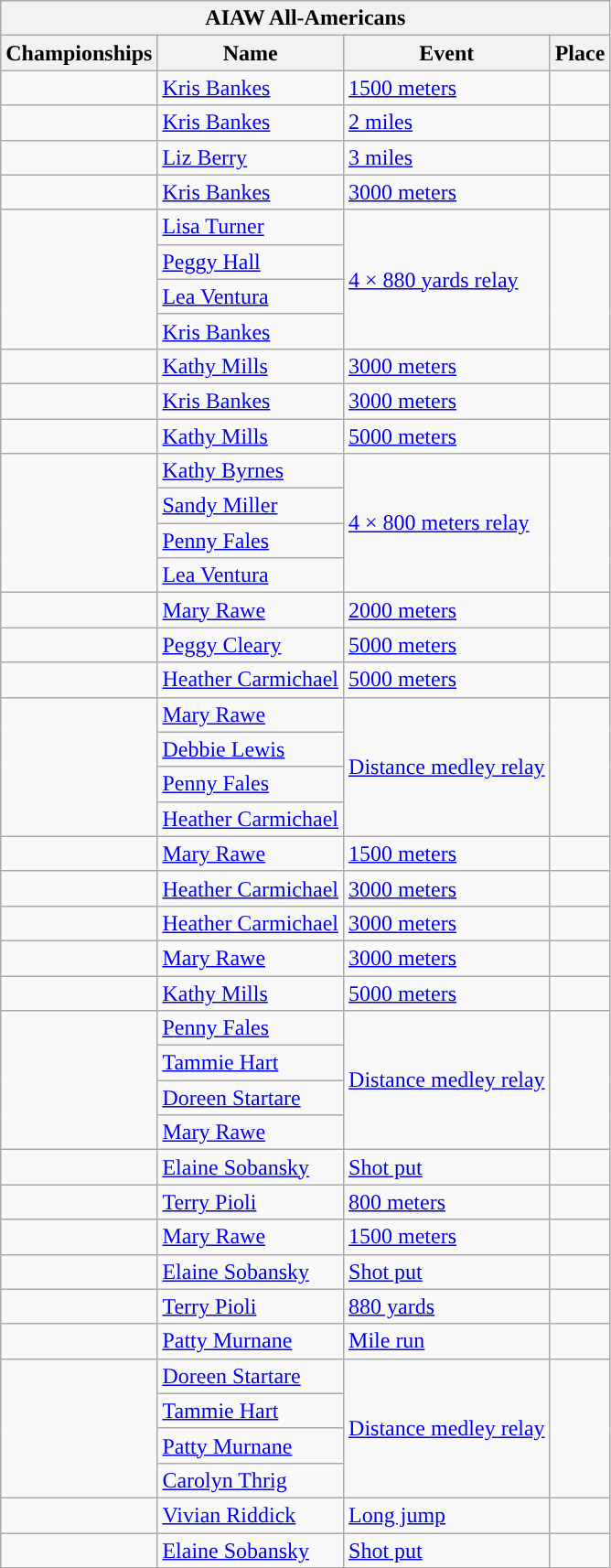<table class="wikitable sortable">
<tr>
<th colspan="4">AIAW All-Americans</th>
</tr>
<tr>
<th scope="col">Championships</th>
<th scope="col">Name</th>
<th scope="col">Event</th>
<th scope="col">Place</th>
</tr>
<tr>
<td></td>
<td><a href='#'>Kris Bankes</a></td>
<td><a href='#'>1500 meters</a></td>
<td></td>
</tr>
<tr>
<td></td>
<td><a href='#'>Kris Bankes</a></td>
<td><a href='#'>2 miles</a></td>
<td></td>
</tr>
<tr>
<td></td>
<td><a href='#'>Liz Berry</a></td>
<td><a href='#'>3 miles</a></td>
<td></td>
</tr>
<tr>
<td></td>
<td><a href='#'>Kris Bankes</a></td>
<td><a href='#'>3000 meters</a></td>
<td></td>
</tr>
<tr>
<td rowspan=4></td>
<td><a href='#'>Lisa Turner</a></td>
<td rowspan=4><a href='#'>4 × 880 yards relay</a></td>
<td rowspan=4></td>
</tr>
<tr>
<td><a href='#'>Peggy Hall</a></td>
</tr>
<tr>
<td><a href='#'>Lea Ventura</a></td>
</tr>
<tr>
<td><a href='#'>Kris Bankes</a></td>
</tr>
<tr>
<td></td>
<td><a href='#'>Kathy Mills</a></td>
<td><a href='#'>3000 meters</a></td>
<td></td>
</tr>
<tr>
<td></td>
<td><a href='#'>Kris Bankes</a></td>
<td><a href='#'>3000 meters</a></td>
<td></td>
</tr>
<tr>
<td></td>
<td><a href='#'>Kathy Mills</a></td>
<td><a href='#'>5000 meters</a></td>
<td></td>
</tr>
<tr>
<td rowspan=4></td>
<td><a href='#'>Kathy Byrnes</a></td>
<td rowspan=4><a href='#'>4 × 800 meters relay</a></td>
<td rowspan=4></td>
</tr>
<tr>
<td><a href='#'>Sandy Miller</a></td>
</tr>
<tr>
<td><a href='#'>Penny Fales</a></td>
</tr>
<tr>
<td><a href='#'>Lea Ventura</a></td>
</tr>
<tr>
<td></td>
<td><a href='#'>Mary Rawe</a></td>
<td><a href='#'>2000 meters</a></td>
<td></td>
</tr>
<tr>
<td></td>
<td><a href='#'>Peggy Cleary</a></td>
<td><a href='#'>5000 meters</a></td>
<td></td>
</tr>
<tr>
<td></td>
<td><a href='#'>Heather Carmichael</a></td>
<td><a href='#'>5000 meters</a></td>
<td></td>
</tr>
<tr>
<td rowspan=4></td>
<td><a href='#'>Mary Rawe</a></td>
<td rowspan=4><a href='#'>Distance medley relay</a></td>
<td rowspan=4></td>
</tr>
<tr>
<td><a href='#'>Debbie Lewis</a></td>
</tr>
<tr>
<td><a href='#'>Penny Fales</a></td>
</tr>
<tr>
<td><a href='#'>Heather Carmichael</a></td>
</tr>
<tr>
<td></td>
<td><a href='#'>Mary Rawe</a></td>
<td><a href='#'>1500 meters</a></td>
<td></td>
</tr>
<tr>
<td></td>
<td><a href='#'>Heather Carmichael</a></td>
<td><a href='#'>3000 meters</a></td>
<td></td>
</tr>
<tr>
<td></td>
<td><a href='#'>Heather Carmichael</a></td>
<td><a href='#'>3000 meters</a></td>
<td></td>
</tr>
<tr>
<td></td>
<td><a href='#'>Mary Rawe</a></td>
<td><a href='#'>3000 meters</a></td>
<td></td>
</tr>
<tr>
<td></td>
<td><a href='#'>Kathy Mills</a></td>
<td><a href='#'>5000 meters</a></td>
<td></td>
</tr>
<tr>
<td rowspan=4></td>
<td><a href='#'>Penny Fales</a></td>
<td rowspan=4><a href='#'>Distance medley relay</a></td>
<td rowspan=4></td>
</tr>
<tr>
<td><a href='#'>Tammie Hart</a></td>
</tr>
<tr>
<td><a href='#'>Doreen Startare</a></td>
</tr>
<tr>
<td><a href='#'>Mary Rawe</a></td>
</tr>
<tr>
<td></td>
<td><a href='#'>Elaine Sobansky</a></td>
<td><a href='#'>Shot put</a></td>
<td></td>
</tr>
<tr>
<td></td>
<td><a href='#'>Terry Pioli</a></td>
<td><a href='#'>800 meters</a></td>
<td></td>
</tr>
<tr>
<td></td>
<td><a href='#'>Mary Rawe</a></td>
<td><a href='#'>1500 meters</a></td>
<td></td>
</tr>
<tr>
<td></td>
<td><a href='#'>Elaine Sobansky</a></td>
<td><a href='#'>Shot put</a></td>
<td></td>
</tr>
<tr>
<td></td>
<td><a href='#'>Terry Pioli</a></td>
<td><a href='#'>880 yards</a></td>
<td></td>
</tr>
<tr>
<td></td>
<td><a href='#'>Patty Murnane</a></td>
<td><a href='#'>Mile run</a></td>
<td></td>
</tr>
<tr>
<td rowspan=4></td>
<td><a href='#'>Doreen Startare</a></td>
<td rowspan=4><a href='#'>Distance medley relay</a></td>
<td rowspan=4></td>
</tr>
<tr>
<td><a href='#'>Tammie Hart</a></td>
</tr>
<tr>
<td><a href='#'>Patty Murnane</a></td>
</tr>
<tr>
<td><a href='#'>Carolyn Thrig</a></td>
</tr>
<tr>
<td></td>
<td><a href='#'>Vivian Riddick</a></td>
<td><a href='#'>Long jump</a></td>
<td></td>
</tr>
<tr>
<td></td>
<td><a href='#'>Elaine Sobansky</a></td>
<td><a href='#'>Shot put</a></td>
<td></td>
</tr>
</table>
